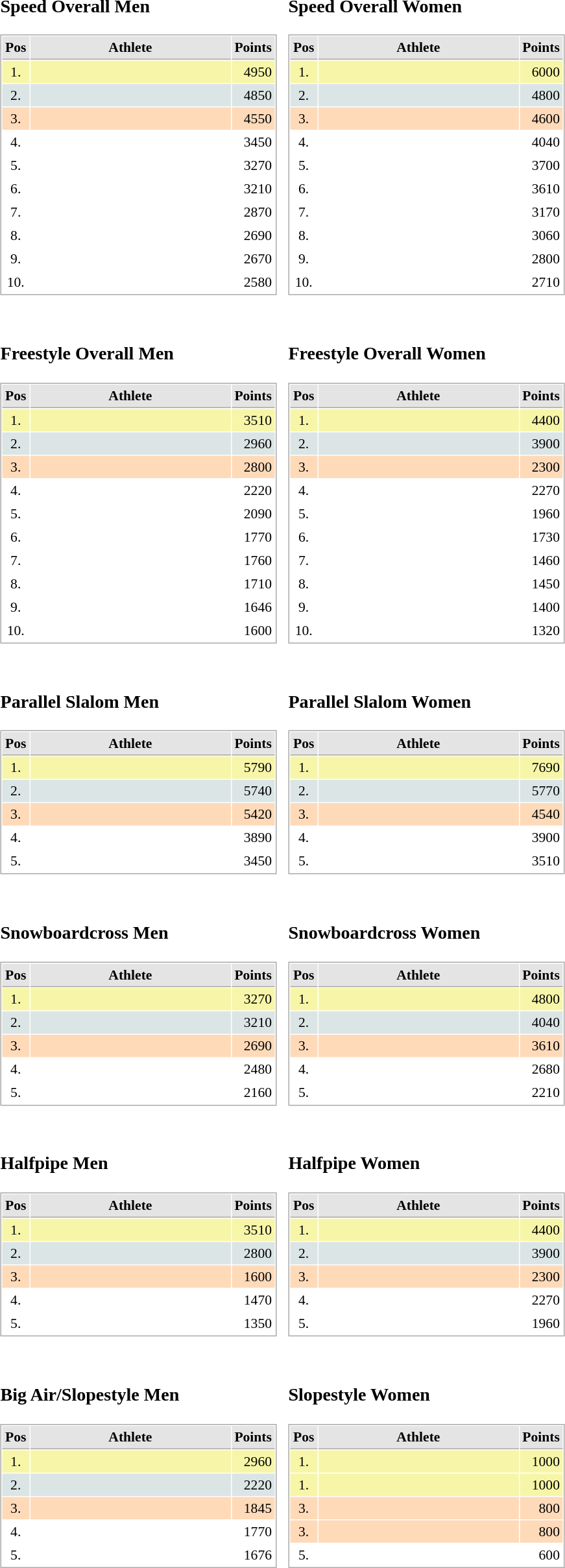<table border="0" cellspacing="10">
<tr valign=top>
<td><br><h3>Speed Overall Men</h3><table cellspacing="1" cellpadding="3" style="border:1px solid #AAAAAA;font-size:90%">
<tr bgcolor="#E4E4E4">
<th style="border-bottom:1px solid #AAAAAA" width=10>Pos</th>
<th style="border-bottom:1px solid #AAAAAA" width=200>Athlete</th>
<th style="border-bottom:1px solid #AAAAAA" width=20>Points</th>
</tr>
<tr bgcolor="#F7F6A8">
<td align="center">1.</td>
<td></td>
<td align="right">4950</td>
</tr>
<tr bgcolor="#DCE5E5">
<td align="center">2.</td>
<td></td>
<td align="right">4850</td>
</tr>
<tr bgcolor="#FFDAB9">
<td align="center">3.</td>
<td></td>
<td align="right">4550</td>
</tr>
<tr>
<td align="center">4.</td>
<td></td>
<td align="right">3450</td>
</tr>
<tr>
<td align="center">5.</td>
<td></td>
<td align="right">3270</td>
</tr>
<tr>
<td align="center">6.</td>
<td></td>
<td align="right">3210</td>
</tr>
<tr>
<td align="center">7.</td>
<td></td>
<td align="right">2870</td>
</tr>
<tr>
<td align="center">8.</td>
<td></td>
<td align="right">2690</td>
</tr>
<tr>
<td align="center">9.</td>
<td></td>
<td align="right">2670</td>
</tr>
<tr>
<td align="center">10.</td>
<td></td>
<td align="right">2580</td>
</tr>
</table>
</td>
<td><br><h3>Speed Overall Women</h3><table cellspacing="1" cellpadding="3" style="border:1px solid #AAAAAA;font-size:90%">
<tr bgcolor="#E4E4E4">
<th style="border-bottom:1px solid #AAAAAA" width=10>Pos</th>
<th style="border-bottom:1px solid #AAAAAA" width=200>Athlete</th>
<th style="border-bottom:1px solid #AAAAAA" width=20>Points</th>
</tr>
<tr bgcolor="#F7F6A8">
<td align="center">1.</td>
<td></td>
<td align="right">6000</td>
</tr>
<tr bgcolor="#DCE5E5">
<td align="center">2.</td>
<td></td>
<td align="right">4800</td>
</tr>
<tr bgcolor="#FFDAB9">
<td align="center">3.</td>
<td></td>
<td align="right">4600</td>
</tr>
<tr>
<td align="center">4.</td>
<td></td>
<td align="right">4040</td>
</tr>
<tr>
<td align="center">5.</td>
<td></td>
<td align="right">3700</td>
</tr>
<tr>
<td align="center">6.</td>
<td></td>
<td align="right">3610</td>
</tr>
<tr>
<td align="center">7.</td>
<td></td>
<td align="right">3170</td>
</tr>
<tr>
<td align="center">8.</td>
<td></td>
<td align="right">3060</td>
</tr>
<tr>
<td align="center">9.</td>
<td></td>
<td align="right">2800</td>
</tr>
<tr>
<td align="center">10.</td>
<td></td>
<td align="right">2710</td>
</tr>
</table>
</td>
</tr>
<tr valign=top>
<td><br><h3>Freestyle Overall Men</h3><table cellspacing="1" cellpadding="3" style="border:1px solid #AAAAAA;font-size:90%">
<tr bgcolor="#E4E4E4">
<th style="border-bottom:1px solid #AAAAAA" width=10>Pos</th>
<th style="border-bottom:1px solid #AAAAAA" width=200>Athlete</th>
<th style="border-bottom:1px solid #AAAAAA" width=20>Points</th>
</tr>
<tr bgcolor="#F7F6A8">
<td align="center">1.</td>
<td></td>
<td align="right">3510</td>
</tr>
<tr bgcolor="#DCE5E5">
<td align="center">2.</td>
<td></td>
<td align="right">2960</td>
</tr>
<tr bgcolor="#FFDAB9">
<td align="center">3.</td>
<td></td>
<td align="right">2800</td>
</tr>
<tr>
<td align="center">4.</td>
<td></td>
<td align="right">2220</td>
</tr>
<tr>
<td align="center">5.</td>
<td></td>
<td align="right">2090</td>
</tr>
<tr>
<td align="center">6.</td>
<td></td>
<td align="right">1770</td>
</tr>
<tr>
<td align="center">7.</td>
<td></td>
<td align="right">1760</td>
</tr>
<tr>
<td align="center">8.</td>
<td></td>
<td align="right">1710</td>
</tr>
<tr>
<td align="center">9.</td>
<td></td>
<td align="right">1646</td>
</tr>
<tr>
<td align="center">10.</td>
<td></td>
<td align="right">1600</td>
</tr>
</table>
</td>
<td><br><h3>Freestyle Overall Women</h3><table cellspacing="1" cellpadding="3" style="border:1px solid #AAAAAA;font-size:90%">
<tr bgcolor="#E4E4E4">
<th style="border-bottom:1px solid #AAAAAA" width=10>Pos</th>
<th style="border-bottom:1px solid #AAAAAA" width=200>Athlete</th>
<th style="border-bottom:1px solid #AAAAAA" width=20>Points</th>
</tr>
<tr bgcolor="#F7F6A8">
<td align="center">1.</td>
<td></td>
<td align="right">4400</td>
</tr>
<tr bgcolor="#DCE5E5">
<td align="center">2.</td>
<td></td>
<td align="right">3900</td>
</tr>
<tr bgcolor="#FFDAB9">
<td align="center">3.</td>
<td></td>
<td align="right">2300</td>
</tr>
<tr>
<td align="center">4.</td>
<td></td>
<td align="right">2270</td>
</tr>
<tr>
<td align="center">5.</td>
<td></td>
<td align="right">1960</td>
</tr>
<tr>
<td align="center">6.</td>
<td></td>
<td align="right">1730</td>
</tr>
<tr>
<td align="center">7.</td>
<td></td>
<td align="right">1460</td>
</tr>
<tr>
<td align="center">8.</td>
<td></td>
<td align="right">1450</td>
</tr>
<tr>
<td align="center">9.</td>
<td></td>
<td align="right">1400</td>
</tr>
<tr>
<td align="center">10.</td>
<td></td>
<td align="right">1320</td>
</tr>
</table>
</td>
</tr>
<tr valign=top>
<td><br><h3>Parallel Slalom Men</h3><table cellspacing="1" cellpadding="3" style="border:1px solid #AAAAAA;font-size:90%">
<tr bgcolor="#E4E4E4">
<th style="border-bottom:1px solid #AAAAAA" width=10>Pos</th>
<th style="border-bottom:1px solid #AAAAAA" width=200>Athlete</th>
<th style="border-bottom:1px solid #AAAAAA" width=20>Points</th>
</tr>
<tr bgcolor="#F7F6A8">
<td align="center">1.</td>
<td></td>
<td align="right">5790</td>
</tr>
<tr bgcolor="#DCE5E5">
<td align="center">2.</td>
<td></td>
<td align="right">5740</td>
</tr>
<tr bgcolor="#FFDAB9">
<td align="center">3.</td>
<td></td>
<td align="right">5420</td>
</tr>
<tr>
<td align="center">4.</td>
<td></td>
<td align="right">3890</td>
</tr>
<tr>
<td align="center">5.</td>
<td></td>
<td align="right">3450</td>
</tr>
</table>
</td>
<td><br><h3>Parallel Slalom Women</h3><table cellspacing="1" cellpadding="3" style="border:1px solid #AAAAAA;font-size:90%">
<tr bgcolor="#E4E4E4">
<th style="border-bottom:1px solid #AAAAAA" width=10>Pos</th>
<th style="border-bottom:1px solid #AAAAAA" width=200>Athlete</th>
<th style="border-bottom:1px solid #AAAAAA" width=20>Points</th>
</tr>
<tr bgcolor="#F7F6A8">
<td align="center">1.</td>
<td></td>
<td align="right">7690</td>
</tr>
<tr bgcolor="#DCE5E5">
<td align="center">2.</td>
<td></td>
<td align="right">5770</td>
</tr>
<tr bgcolor="#FFDAB9">
<td align="center">3.</td>
<td></td>
<td align="right">4540</td>
</tr>
<tr>
<td align="center">4.</td>
<td></td>
<td align="right">3900</td>
</tr>
<tr>
<td align="center">5.</td>
<td></td>
<td align="right">3510</td>
</tr>
</table>
</td>
</tr>
<tr valign=top>
<td><br><h3>Snowboardcross Men</h3><table cellspacing="1" cellpadding="3" style="border:1px solid #AAAAAA;font-size:90%">
<tr bgcolor="#E4E4E4">
<th style="border-bottom:1px solid #AAAAAA" width=10>Pos</th>
<th style="border-bottom:1px solid #AAAAAA" width=200>Athlete</th>
<th style="border-bottom:1px solid #AAAAAA" width=20>Points</th>
</tr>
<tr bgcolor="#F7F6A8">
<td align="center">1.</td>
<td></td>
<td align="right">3270</td>
</tr>
<tr bgcolor="#DCE5E5">
<td align="center">2.</td>
<td></td>
<td align="right">3210</td>
</tr>
<tr bgcolor="#FFDAB9">
<td align="center">3.</td>
<td></td>
<td align="right">2690</td>
</tr>
<tr>
<td align="center">4.</td>
<td></td>
<td align="right">2480</td>
</tr>
<tr>
<td align="center">5.</td>
<td></td>
<td align="right">2160</td>
</tr>
</table>
</td>
<td><br><h3>Snowboardcross Women</h3><table cellspacing="1" cellpadding="3" style="border:1px solid #AAAAAA;font-size:90%">
<tr bgcolor="#E4E4E4">
<th style="border-bottom:1px solid #AAAAAA" width=10>Pos</th>
<th style="border-bottom:1px solid #AAAAAA" width=200>Athlete</th>
<th style="border-bottom:1px solid #AAAAAA" width=20>Points</th>
</tr>
<tr bgcolor="#F7F6A8">
<td align="center">1.</td>
<td></td>
<td align="right">4800</td>
</tr>
<tr bgcolor="#DCE5E5">
<td align="center">2.</td>
<td></td>
<td align="right">4040</td>
</tr>
<tr bgcolor="#FFDAB9">
<td align="center">3.</td>
<td></td>
<td align="right">3610</td>
</tr>
<tr>
<td align="center">4.</td>
<td></td>
<td align="right">2680</td>
</tr>
<tr>
<td align="center">5.</td>
<td></td>
<td align="right">2210</td>
</tr>
</table>
</td>
</tr>
<tr valign=top>
<td><br><h3>Halfpipe Men</h3><table cellspacing="1" cellpadding="3" style="border:1px solid #AAAAAA;font-size:90%">
<tr bgcolor="#E4E4E4">
<th style="border-bottom:1px solid #AAAAAA" width=10>Pos</th>
<th style="border-bottom:1px solid #AAAAAA" width=200>Athlete</th>
<th style="border-bottom:1px solid #AAAAAA" width=20>Points</th>
</tr>
<tr bgcolor="#F7F6A8">
<td align="center">1.</td>
<td></td>
<td align="right">3510</td>
</tr>
<tr bgcolor="#DCE5E5">
<td align="center">2.</td>
<td></td>
<td align="right">2800</td>
</tr>
<tr bgcolor="#FFDAB9">
<td align="center">3.</td>
<td></td>
<td align="right">1600</td>
</tr>
<tr>
<td align="center">4.</td>
<td></td>
<td align="right">1470</td>
</tr>
<tr>
<td align="center">5.</td>
<td></td>
<td align="right">1350</td>
</tr>
</table>
</td>
<td><br><h3>Halfpipe Women</h3><table cellspacing="1" cellpadding="3" style="border:1px solid #AAAAAA;font-size:90%">
<tr bgcolor="#E4E4E4">
<th style="border-bottom:1px solid #AAAAAA" width=10>Pos</th>
<th style="border-bottom:1px solid #AAAAAA" width=200>Athlete</th>
<th style="border-bottom:1px solid #AAAAAA" width=20>Points</th>
</tr>
<tr bgcolor="#F7F6A8">
<td align="center">1.</td>
<td></td>
<td align="right">4400</td>
</tr>
<tr bgcolor="#DCE5E5">
<td align="center">2.</td>
<td></td>
<td align="right">3900</td>
</tr>
<tr bgcolor="#FFDAB9">
<td align="center">3.</td>
<td></td>
<td align="right">2300</td>
</tr>
<tr>
<td align="center">4.</td>
<td></td>
<td align="right">2270</td>
</tr>
<tr>
<td align="center">5.</td>
<td></td>
<td align="right">1960</td>
</tr>
</table>
</td>
</tr>
<tr valign=top>
<td><br><h3>Big Air/Slopestyle Men</h3><table cellspacing="1" cellpadding="3" style="border:1px solid #AAAAAA;font-size:90%">
<tr bgcolor="#E4E4E4">
<th style="border-bottom:1px solid #AAAAAA" width=10>Pos</th>
<th style="border-bottom:1px solid #AAAAAA" width=200>Athlete</th>
<th style="border-bottom:1px solid #AAAAAA" width=20>Points</th>
</tr>
<tr bgcolor="#F7F6A8">
<td align="center">1.</td>
<td></td>
<td align="right">2960</td>
</tr>
<tr bgcolor="#DCE5E5">
<td align="center">2.</td>
<td></td>
<td align="right">2220</td>
</tr>
<tr bgcolor="#FFDAB9">
<td align="center">3.</td>
<td></td>
<td align="right">1845</td>
</tr>
<tr>
<td align="center">4.</td>
<td></td>
<td align="right">1770</td>
</tr>
<tr>
<td align="center">5.</td>
<td></td>
<td align="right">1676</td>
</tr>
</table>
</td>
<td><br><h3>Slopestyle Women</h3><table cellspacing="1" cellpadding="3" style="border:1px solid #AAAAAA;font-size:90%">
<tr bgcolor="#E4E4E4">
<th style="border-bottom:1px solid #AAAAAA" width=10>Pos</th>
<th style="border-bottom:1px solid #AAAAAA" width=200>Athlete</th>
<th style="border-bottom:1px solid #AAAAAA" width=20>Points</th>
</tr>
<tr bgcolor="#F7F6A8">
<td align="center">1.</td>
<td></td>
<td align="right">1000</td>
</tr>
<tr bgcolor="#F7F6A8">
<td align="center">1.</td>
<td></td>
<td align="right">1000</td>
</tr>
<tr bgcolor="#FFDAB9">
<td align="center">3.</td>
<td></td>
<td align="right">800</td>
</tr>
<tr bgcolor="#FFDAB9">
<td align="center">3.</td>
<td></td>
<td align="right">800</td>
</tr>
<tr>
<td align="center">5.</td>
<td></td>
<td align="right">600</td>
</tr>
</table>
</td>
</tr>
</table>
